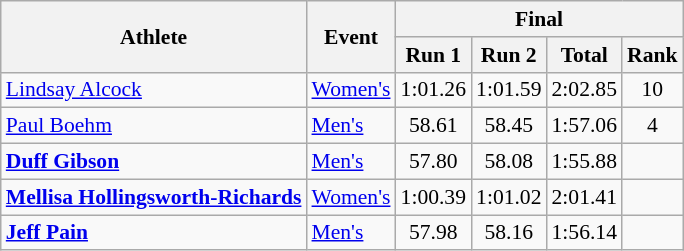<table class="wikitable" style="font-size:90%">
<tr>
<th rowspan="2">Athlete</th>
<th rowspan="2">Event</th>
<th colspan="4">Final</th>
</tr>
<tr>
<th>Run 1</th>
<th>Run 2</th>
<th>Total</th>
<th>Rank</th>
</tr>
<tr>
<td><a href='#'>Lindsay Alcock</a></td>
<td><a href='#'>Women's</a></td>
<td style="text-align:center;">1:01.26</td>
<td style="text-align:center;">1:01.59</td>
<td style="text-align:center;">2:02.85</td>
<td style="text-align:center;">10</td>
</tr>
<tr>
<td><a href='#'>Paul Boehm</a></td>
<td><a href='#'>Men's</a></td>
<td style="text-align:center;">58.61</td>
<td style="text-align:center;">58.45</td>
<td style="text-align:center;">1:57.06</td>
<td style="text-align:center;">4</td>
</tr>
<tr>
<td><strong><a href='#'>Duff Gibson</a></strong></td>
<td><a href='#'>Men's</a></td>
<td style="text-align:center;">57.80</td>
<td style="text-align:center;">58.08</td>
<td style="text-align:center;">1:55.88</td>
<td style="text-align:center;"></td>
</tr>
<tr>
<td><strong><a href='#'>Mellisa Hollingsworth-Richards</a></strong></td>
<td><a href='#'>Women's</a></td>
<td style="text-align:center;">1:00.39</td>
<td style="text-align:center;">1:01.02</td>
<td style="text-align:center;">2:01.41</td>
<td style="text-align:center;"></td>
</tr>
<tr>
<td><strong><a href='#'>Jeff Pain</a></strong></td>
<td><a href='#'>Men's</a></td>
<td style="text-align:center;">57.98</td>
<td style="text-align:center;">58.16</td>
<td style="text-align:center;">1:56.14</td>
<td style="text-align:center;"></td>
</tr>
</table>
